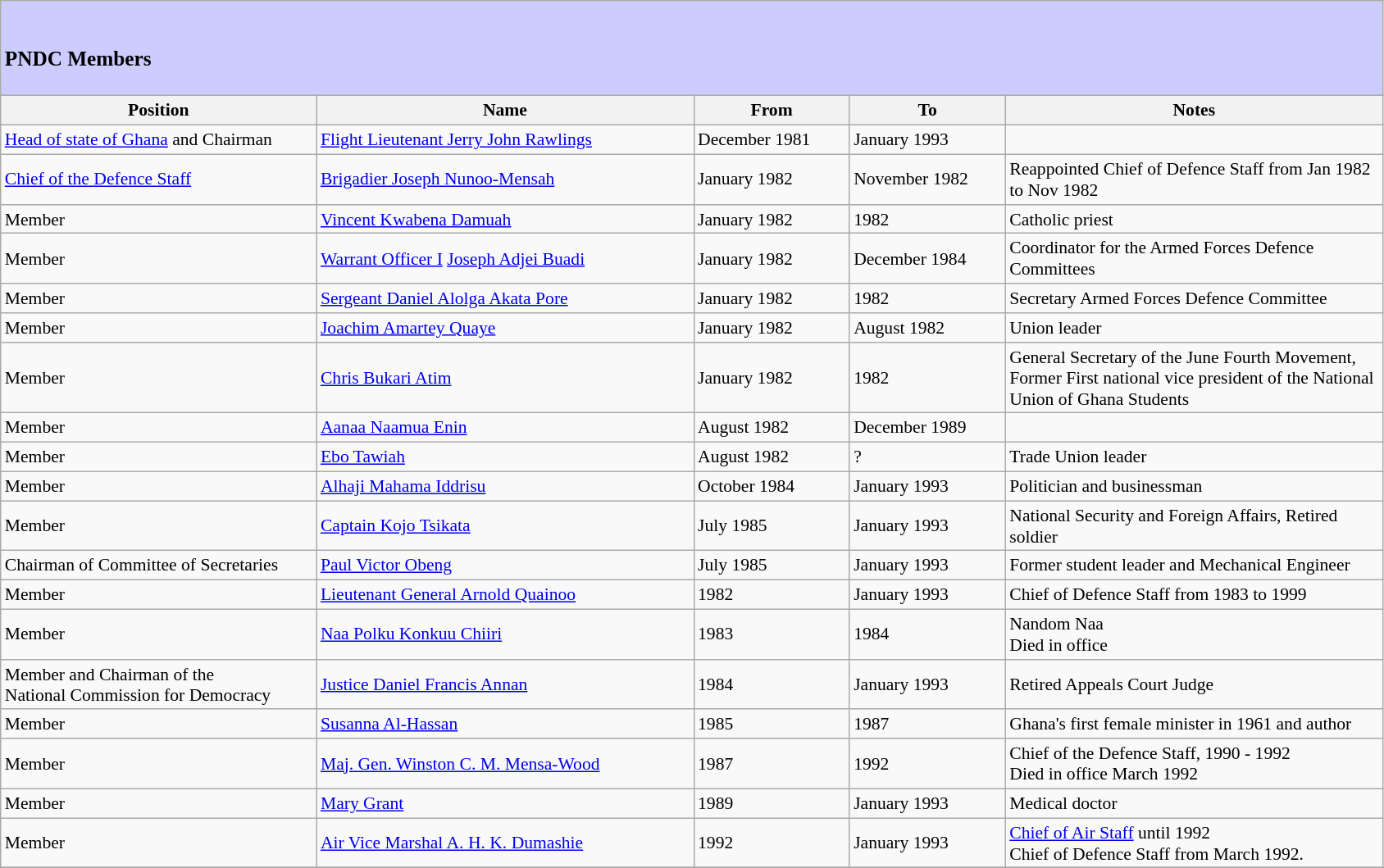<table class="wikitable" style="font-size:90%; text-align:left;">
<tr>
<td colspan=6 bgcolor=ccccff><br><h3>PNDC Members</h3></td>
</tr>
<tr>
<th width=250>Position</th>
<th width=300>Name</th>
<th width=120>From</th>
<th width=120>To</th>
<th width=300>Notes</th>
</tr>
<tr>
<td><a href='#'>Head of state of Ghana</a> and Chairman</td>
<td><a href='#'>Flight Lieutenant Jerry John Rawlings</a></td>
<td>December 1981</td>
<td>January 1993</td>
<td></td>
</tr>
<tr>
<td><a href='#'>Chief of the Defence Staff</a></td>
<td><a href='#'>Brigadier Joseph Nunoo-Mensah</a></td>
<td>January 1982</td>
<td>November 1982</td>
<td>Reappointed Chief of Defence Staff from Jan 1982 to Nov 1982</td>
</tr>
<tr>
<td>Member</td>
<td><a href='#'>Vincent Kwabena Damuah</a></td>
<td>January 1982</td>
<td>1982</td>
<td>Catholic priest</td>
</tr>
<tr>
<td>Member</td>
<td><a href='#'>Warrant Officer I</a> <a href='#'>Joseph Adjei Buadi</a></td>
<td>January 1982</td>
<td>December 1984</td>
<td>Coordinator for the Armed Forces Defence Committees</td>
</tr>
<tr>
<td>Member</td>
<td><a href='#'>Sergeant Daniel Alolga Akata Pore</a></td>
<td>January 1982</td>
<td>1982</td>
<td>Secretary Armed Forces Defence Committee</td>
</tr>
<tr>
<td>Member</td>
<td><a href='#'>Joachim Amartey Quaye</a></td>
<td>January 1982</td>
<td>August 1982</td>
<td>Union leader</td>
</tr>
<tr>
<td>Member</td>
<td><a href='#'>Chris Bukari Atim</a></td>
<td>January 1982</td>
<td>1982</td>
<td>General Secretary of the June Fourth Movement, Former First national vice president of the National Union of Ghana Students</td>
</tr>
<tr>
<td>Member</td>
<td><a href='#'>Aanaa Naamua Enin</a></td>
<td>August 1982</td>
<td>December 1989</td>
<td></td>
</tr>
<tr>
<td>Member</td>
<td><a href='#'>Ebo Tawiah</a></td>
<td>August 1982</td>
<td>?</td>
<td>Trade Union leader</td>
</tr>
<tr>
<td>Member</td>
<td><a href='#'>Alhaji Mahama Iddrisu</a></td>
<td>October 1984</td>
<td>January 1993</td>
<td>Politician and businessman</td>
</tr>
<tr>
<td>Member</td>
<td><a href='#'>Captain Kojo Tsikata</a></td>
<td>July 1985</td>
<td>January 1993</td>
<td>National Security and Foreign Affairs, Retired soldier</td>
</tr>
<tr>
<td>Chairman of Committee of Secretaries</td>
<td><a href='#'>Paul Victor Obeng</a></td>
<td>July 1985</td>
<td>January 1993</td>
<td>Former student leader and Mechanical Engineer</td>
</tr>
<tr>
<td>Member</td>
<td><a href='#'>Lieutenant General Arnold Quainoo</a></td>
<td>1982</td>
<td>January 1993</td>
<td>Chief of Defence Staff from 1983 to 1999</td>
</tr>
<tr>
<td>Member</td>
<td><a href='#'>Naa Polku Konkuu Chiiri</a></td>
<td>1983</td>
<td>1984</td>
<td>Nandom Naa<br>Died in office</td>
</tr>
<tr>
<td>Member and Chairman of the<br>National Commission for Democracy</td>
<td><a href='#'>Justice Daniel Francis Annan</a></td>
<td>1984</td>
<td>January 1993</td>
<td>Retired Appeals Court Judge</td>
</tr>
<tr>
<td>Member</td>
<td><a href='#'>Susanna Al-Hassan</a></td>
<td>1985</td>
<td>1987</td>
<td>Ghana's first female minister in 1961 and author</td>
</tr>
<tr>
<td>Member</td>
<td><a href='#'>Maj. Gen. Winston C. M. Mensa-Wood</a></td>
<td>1987</td>
<td>1992</td>
<td>Chief of the Defence Staff, 1990 - 1992<br>Died in office March 1992</td>
</tr>
<tr>
<td>Member</td>
<td><a href='#'>Mary Grant</a></td>
<td>1989</td>
<td>January 1993</td>
<td>Medical doctor</td>
</tr>
<tr>
<td>Member</td>
<td><a href='#'>Air Vice Marshal A. H. K. Dumashie</a></td>
<td>1992</td>
<td>January 1993</td>
<td><a href='#'>Chief of Air Staff</a> until 1992<br>Chief of Defence Staff from March 1992.</td>
</tr>
<tr>
</tr>
</table>
